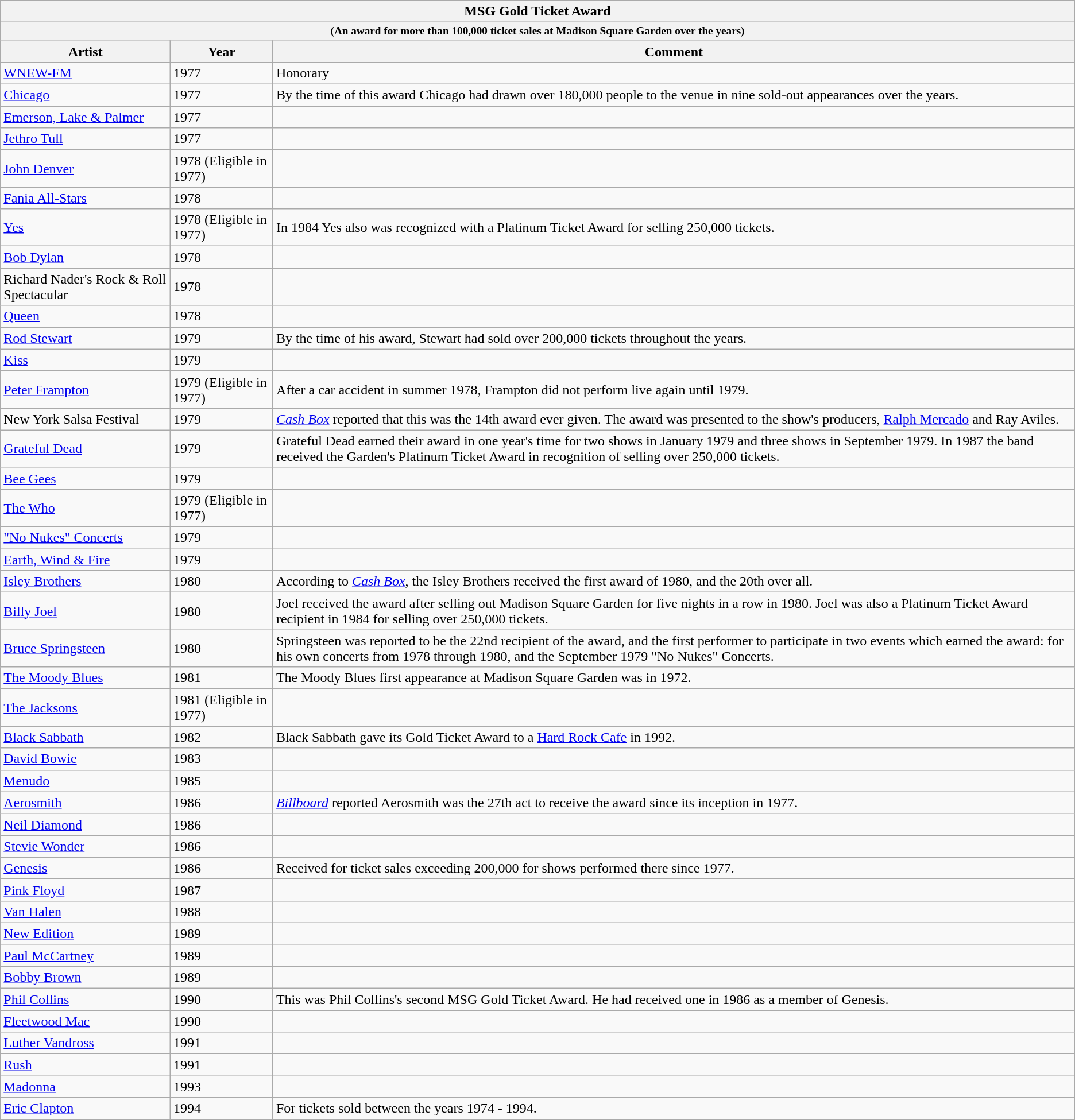<table class="wikitable sortable">
<tr>
<th colspan="3">MSG Gold Ticket Award</th>
</tr>
<tr style="font-size: 80%;">
<th colspan="3">(An award for more than 100,000 ticket sales at Madison Square Garden over the years)</th>
</tr>
<tr>
<th>Artist</th>
<th class="unsortable">Year</th>
<th class="unsortable">Comment</th>
</tr>
<tr>
<td rowspan="1"><a href='#'>WNEW-FM</a></td>
<td>1977</td>
<td>Honorary</td>
</tr>
<tr>
<td rowspan="1"><a href='#'>Chicago</a></td>
<td>1977</td>
<td>By the time of this award Chicago had drawn over 180,000 people to the venue in nine sold-out appearances over the years.</td>
</tr>
<tr>
<td rowspan="1"><a href='#'>Emerson, Lake & Palmer</a></td>
<td>1977</td>
<td></td>
</tr>
<tr>
<td rowspan="1"><a href='#'>Jethro Tull</a></td>
<td>1977</td>
<td></td>
</tr>
<tr>
<td rowspan="1"><a href='#'>John Denver</a></td>
<td>1978 (Eligible in 1977)</td>
<td></td>
</tr>
<tr>
<td rowspan="1"><a href='#'>Fania All-Stars</a></td>
<td>1978</td>
<td></td>
</tr>
<tr>
<td rowspan="1"><a href='#'>Yes</a></td>
<td>1978 (Eligible in 1977)</td>
<td>In 1984 Yes also was recognized with a Platinum Ticket Award for selling 250,000 tickets.</td>
</tr>
<tr>
<td rowspan="1"><a href='#'>Bob Dylan</a></td>
<td>1978</td>
<td></td>
</tr>
<tr>
<td rowspan="1">Richard Nader's Rock & Roll Spectacular</td>
<td>1978</td>
<td></td>
</tr>
<tr>
<td rowspan="1"><a href='#'>Queen</a></td>
<td>1978</td>
<td></td>
</tr>
<tr>
<td rowspan="1"><a href='#'>Rod Stewart</a></td>
<td>1979</td>
<td>By the time of his award, Stewart had sold over 200,000 tickets throughout the years.</td>
</tr>
<tr>
<td rowspan="1"><a href='#'>Kiss</a></td>
<td>1979</td>
<td></td>
</tr>
<tr>
<td rowspan="1"><a href='#'>Peter Frampton</a></td>
<td>1979 (Eligible in 1977)</td>
<td>After a car accident in summer 1978, Frampton did not perform live again until 1979.</td>
</tr>
<tr>
<td rowspan="1">New York Salsa Festival</td>
<td>1979</td>
<td><a href='#'><em>Cash Box</em></a> reported that this was the 14th award ever given. The award was presented to the show's producers, <a href='#'>Ralph Mercado</a> and Ray Aviles.</td>
</tr>
<tr>
<td rowspan="1"><a href='#'>Grateful Dead</a></td>
<td>1979</td>
<td>Grateful Dead earned their award in one year's time for two shows in January 1979 and three shows in September 1979. In 1987 the band received  the Garden's Platinum Ticket Award in recognition of selling over 250,000 tickets.</td>
</tr>
<tr>
<td rowspan="1"><a href='#'>Bee Gees</a></td>
<td>1979</td>
<td></td>
</tr>
<tr>
<td rowspan="1"><a href='#'>The Who</a></td>
<td>1979 (Eligible in 1977)</td>
<td></td>
</tr>
<tr>
<td rowspan="1"><a href='#'>"No Nukes" Concerts</a></td>
<td>1979</td>
<td></td>
</tr>
<tr>
<td rowspan="1"><a href='#'>Earth, Wind & Fire</a></td>
<td>1979</td>
<td></td>
</tr>
<tr>
<td rowspan="1"><a href='#'>Isley Brothers</a></td>
<td>1980</td>
<td>According to <a href='#'><em>Cash Box</em></a>, the Isley Brothers received the first award of 1980, and the 20th over all.</td>
</tr>
<tr>
<td rowspan="1"><a href='#'>Billy Joel</a></td>
<td>1980</td>
<td>Joel received the award after selling out Madison Square Garden for five nights in a row in 1980. Joel was also a Platinum Ticket Award recipient in 1984 for selling over 250,000 tickets.</td>
</tr>
<tr>
<td rowspan="1"><a href='#'>Bruce Springsteen</a></td>
<td>1980</td>
<td>Springsteen was reported to be the 22nd recipient of the award, and the first performer to participate in two events which earned the award: for his own concerts from 1978 through 1980, and the September 1979 "No Nukes" Concerts.</td>
</tr>
<tr>
<td rowspan="1"><a href='#'>The Moody Blues</a></td>
<td>1981</td>
<td>The Moody Blues first appearance at Madison Square Garden was in 1972.</td>
</tr>
<tr>
<td rowspan="1"><a href='#'>The Jacksons</a></td>
<td>1981 (Eligible in 1977)</td>
<td></td>
</tr>
<tr>
<td rowspan="1"><a href='#'>Black Sabbath</a></td>
<td>1982</td>
<td>Black Sabbath gave its Gold Ticket Award to a <a href='#'>Hard Rock Cafe</a> in 1992.</td>
</tr>
<tr>
<td rowspan="1"><a href='#'>David Bowie</a></td>
<td>1983</td>
<td></td>
</tr>
<tr>
<td rowspan="1"><a href='#'>Menudo</a></td>
<td>1985</td>
<td></td>
</tr>
<tr>
<td rowspan="1"><a href='#'>Aerosmith</a></td>
<td>1986</td>
<td><a href='#'><em>Billboard</em></a> reported Aerosmith was the 27th act to receive the award since its inception in 1977.</td>
</tr>
<tr>
<td rowspan="1"><a href='#'>Neil Diamond</a></td>
<td>1986</td>
<td></td>
</tr>
<tr>
<td rowspan="1"><a href='#'>Stevie Wonder</a></td>
<td>1986</td>
<td></td>
</tr>
<tr>
<td rowspan="1"><a href='#'>Genesis</a></td>
<td>1986</td>
<td>Received for ticket sales exceeding 200,000 for shows performed there since 1977.</td>
</tr>
<tr>
<td rowspan="1"><a href='#'>Pink Floyd</a></td>
<td>1987</td>
<td></td>
</tr>
<tr>
<td rowspan="1"><a href='#'>Van Halen</a></td>
<td>1988</td>
<td></td>
</tr>
<tr>
<td rowspan="1"><a href='#'>New Edition</a></td>
<td>1989</td>
<td></td>
</tr>
<tr>
<td rowspan="1"><a href='#'>Paul McCartney</a></td>
<td>1989</td>
<td></td>
</tr>
<tr>
<td rowspan="1"><a href='#'>Bobby Brown</a></td>
<td>1989</td>
<td></td>
</tr>
<tr>
<td rowspan="1"><a href='#'>Phil Collins</a></td>
<td>1990</td>
<td>This was Phil Collins's second MSG Gold Ticket Award. He had received one in 1986 as a member of Genesis.</td>
</tr>
<tr>
<td rowspan="1"><a href='#'>Fleetwood Mac</a></td>
<td>1990</td>
<td></td>
</tr>
<tr>
<td rowspan="1"><a href='#'>Luther Vandross</a></td>
<td>1991</td>
<td></td>
</tr>
<tr>
<td rowspan="1"><a href='#'>Rush</a></td>
<td>1991</td>
<td></td>
</tr>
<tr>
<td rowspan="1"><a href='#'>Madonna</a></td>
<td>1993</td>
<td></td>
</tr>
<tr>
<td rowspan="1"><a href='#'>Eric Clapton</a></td>
<td>1994</td>
<td>For tickets sold between the years 1974 - 1994.</td>
</tr>
<tr>
</tr>
</table>
